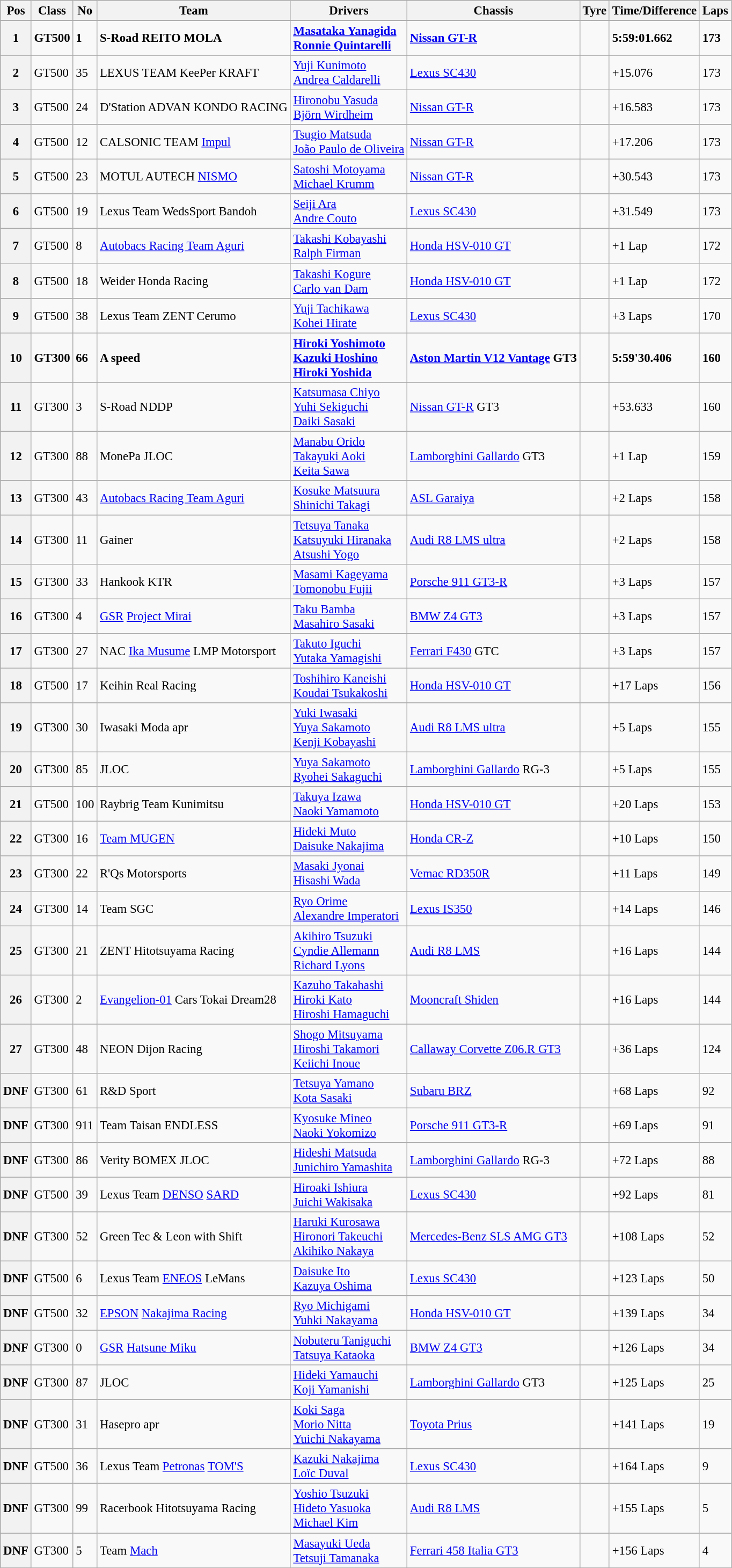<table class="wikitable" style="font-size: 95%;">
<tr>
<th>Pos</th>
<th>Class</th>
<th>No</th>
<th>Team</th>
<th>Drivers</th>
<th>Chassis</th>
<th>Tyre</th>
<th>Time/Difference</th>
<th>Laps</th>
</tr>
<tr>
</tr>
<tr style="font-weight:bold">
<th>1</th>
<td>GT500</td>
<td>1</td>
<td>S-Road REITO MOLA</td>
<td> <a href='#'>Masataka Yanagida</a><br> <a href='#'>Ronnie Quintarelli</a></td>
<td><a href='#'>Nissan GT-R</a></td>
<td></td>
<td>5:59:01.662</td>
<td>173</td>
</tr>
<tr style="font-weight:bold">
</tr>
<tr>
<th>2</th>
<td>GT500</td>
<td>35</td>
<td>LEXUS TEAM KeePer KRAFT</td>
<td> <a href='#'>Yuji Kunimoto</a><br> <a href='#'>Andrea Caldarelli</a></td>
<td><a href='#'>Lexus SC430</a></td>
<td></td>
<td>+15.076</td>
<td>173</td>
</tr>
<tr>
<th>3</th>
<td>GT500</td>
<td>24</td>
<td>D'Station ADVAN KONDO RACING</td>
<td> <a href='#'>Hironobu Yasuda</a><br> <a href='#'>Björn Wirdheim</a></td>
<td><a href='#'>Nissan GT-R</a></td>
<td></td>
<td>+16.583</td>
<td>173</td>
</tr>
<tr>
<th>4</th>
<td>GT500</td>
<td>12</td>
<td>CALSONIC TEAM <a href='#'>Impul</a></td>
<td> <a href='#'>Tsugio Matsuda</a><br> <a href='#'>João Paulo de Oliveira</a></td>
<td><a href='#'>Nissan GT-R</a></td>
<td></td>
<td>+17.206</td>
<td>173</td>
</tr>
<tr>
<th>5</th>
<td>GT500</td>
<td>23</td>
<td>MOTUL AUTECH <a href='#'>NISMO</a></td>
<td> <a href='#'>Satoshi Motoyama</a><br> <a href='#'>Michael Krumm</a></td>
<td><a href='#'>Nissan GT-R</a></td>
<td></td>
<td>+30.543</td>
<td>173</td>
</tr>
<tr>
<th>6</th>
<td>GT500</td>
<td>19</td>
<td>Lexus Team WedsSport Bandoh</td>
<td> <a href='#'>Seiji Ara</a><br> <a href='#'>Andre Couto</a></td>
<td><a href='#'>Lexus SC430</a></td>
<td></td>
<td>+31.549</td>
<td>173</td>
</tr>
<tr>
<th>7</th>
<td>GT500</td>
<td>8</td>
<td><a href='#'>Autobacs Racing Team Aguri</a></td>
<td> <a href='#'>Takashi Kobayashi</a><br> <a href='#'>Ralph Firman</a></td>
<td><a href='#'>Honda HSV-010 GT</a></td>
<td></td>
<td>+1 Lap</td>
<td>172</td>
</tr>
<tr>
<th>8</th>
<td>GT500</td>
<td>18</td>
<td>Weider Honda Racing</td>
<td> <a href='#'>Takashi Kogure</a><br> <a href='#'>Carlo van Dam</a></td>
<td><a href='#'>Honda HSV-010 GT</a></td>
<td></td>
<td>+1 Lap</td>
<td>172</td>
</tr>
<tr>
<th>9</th>
<td>GT500</td>
<td>38</td>
<td>Lexus Team ZENT Cerumo</td>
<td> <a href='#'>Yuji Tachikawa</a><br> <a href='#'>Kohei Hirate</a></td>
<td><a href='#'>Lexus SC430</a></td>
<td></td>
<td>+3 Laps</td>
<td>170</td>
</tr>
<tr style="font-weight:bold">
<th>10</th>
<td>GT300</td>
<td>66</td>
<td>A speed</td>
<td> <a href='#'>Hiroki Yoshimoto</a><br> <a href='#'>Kazuki Hoshino</a><br> <a href='#'>Hiroki Yoshida</a></td>
<td><a href='#'>Aston Martin V12 Vantage</a> GT3</td>
<td></td>
<td>5:59'30.406</td>
<td>160</td>
</tr>
<tr style="font-weight:bold">
</tr>
<tr>
<th>11</th>
<td>GT300</td>
<td>3</td>
<td>S-Road NDDP</td>
<td> <a href='#'>Katsumasa Chiyo</a><br> <a href='#'>Yuhi Sekiguchi</a><br> <a href='#'>Daiki Sasaki</a></td>
<td><a href='#'>Nissan GT-R</a> GT3</td>
<td></td>
<td>+53.633</td>
<td>160</td>
</tr>
<tr>
<th>12</th>
<td>GT300</td>
<td>88</td>
<td>MonePa JLOC</td>
<td> <a href='#'>Manabu Orido</a><br> <a href='#'>Takayuki Aoki</a><br> <a href='#'>Keita Sawa</a></td>
<td><a href='#'>Lamborghini Gallardo</a> GT3</td>
<td></td>
<td>+1 Lap</td>
<td>159</td>
</tr>
<tr>
<th>13</th>
<td>GT300</td>
<td>43</td>
<td><a href='#'>Autobacs Racing Team Aguri</a></td>
<td> <a href='#'>Kosuke Matsuura</a><br> <a href='#'>Shinichi Takagi</a></td>
<td><a href='#'>ASL Garaiya</a></td>
<td></td>
<td>+2 Laps</td>
<td>158</td>
</tr>
<tr>
<th>14</th>
<td>GT300</td>
<td>11</td>
<td>Gainer</td>
<td> <a href='#'>Tetsuya Tanaka</a><br> <a href='#'>Katsuyuki Hiranaka</a><br> <a href='#'>Atsushi Yogo</a></td>
<td><a href='#'>Audi R8 LMS ultra</a></td>
<td></td>
<td>+2 Laps</td>
<td>158</td>
</tr>
<tr>
<th>15</th>
<td>GT300</td>
<td>33</td>
<td>Hankook KTR</td>
<td> <a href='#'>Masami Kageyama</a><br> <a href='#'>Tomonobu Fujii</a></td>
<td><a href='#'>Porsche 911 GT3-R</a></td>
<td></td>
<td>+3 Laps</td>
<td>157</td>
</tr>
<tr>
<th>16</th>
<td>GT300</td>
<td>4</td>
<td><a href='#'>GSR</a> <a href='#'>Project Mirai</a></td>
<td> <a href='#'>Taku Bamba</a><br> <a href='#'>Masahiro Sasaki</a></td>
<td><a href='#'>BMW Z4 GT3</a></td>
<td></td>
<td>+3 Laps</td>
<td>157</td>
</tr>
<tr>
<th>17</th>
<td>GT300</td>
<td>27</td>
<td>NAC <a href='#'>Ika Musume</a> LMP Motorsport</td>
<td> <a href='#'>Takuto Iguchi</a><br> <a href='#'>Yutaka Yamagishi</a></td>
<td><a href='#'>Ferrari F430</a> GTC</td>
<td></td>
<td>+3 Laps</td>
<td>157</td>
</tr>
<tr>
<th>18</th>
<td>GT500</td>
<td>17</td>
<td>Keihin Real Racing</td>
<td> <a href='#'>Toshihiro Kaneishi</a><br> <a href='#'>Koudai Tsukakoshi</a></td>
<td><a href='#'>Honda HSV-010 GT</a></td>
<td></td>
<td>+17 Laps</td>
<td>156</td>
</tr>
<tr>
<th>19</th>
<td>GT300</td>
<td>30</td>
<td>Iwasaki Moda apr</td>
<td> <a href='#'>Yuki Iwasaki</a><br> <a href='#'>Yuya Sakamoto</a><br> <a href='#'>Kenji Kobayashi</a></td>
<td><a href='#'>Audi R8 LMS ultra</a></td>
<td></td>
<td>+5 Laps</td>
<td>155</td>
</tr>
<tr>
<th>20</th>
<td>GT300</td>
<td>85</td>
<td>JLOC</td>
<td> <a href='#'>Yuya Sakamoto</a><br> <a href='#'>Ryohei Sakaguchi</a></td>
<td><a href='#'>Lamborghini Gallardo</a> RG-3</td>
<td></td>
<td>+5 Laps</td>
<td>155</td>
</tr>
<tr>
<th>21</th>
<td>GT500</td>
<td>100</td>
<td>Raybrig Team Kunimitsu</td>
<td> <a href='#'>Takuya Izawa</a><br> <a href='#'>Naoki Yamamoto</a></td>
<td><a href='#'>Honda HSV-010 GT</a></td>
<td></td>
<td>+20 Laps</td>
<td>153</td>
</tr>
<tr>
<th>22</th>
<td>GT300</td>
<td>16</td>
<td><a href='#'>Team MUGEN</a></td>
<td> <a href='#'>Hideki Muto</a><br> <a href='#'>Daisuke Nakajima</a></td>
<td><a href='#'>Honda CR-Z</a></td>
<td></td>
<td>+10 Laps</td>
<td>150</td>
</tr>
<tr>
<th>23</th>
<td>GT300</td>
<td>22</td>
<td>R'Qs Motorsports</td>
<td> <a href='#'>Masaki Jyonai</a><br> <a href='#'>Hisashi Wada</a></td>
<td><a href='#'>Vemac RD350R</a></td>
<td></td>
<td>+11 Laps</td>
<td>149</td>
</tr>
<tr>
<th>24</th>
<td>GT300</td>
<td>14</td>
<td>Team SGC</td>
<td> <a href='#'>Ryo Orime</a><br> <a href='#'>Alexandre Imperatori</a></td>
<td><a href='#'>Lexus IS350</a></td>
<td></td>
<td>+14 Laps</td>
<td>146</td>
</tr>
<tr>
<th>25</th>
<td>GT300</td>
<td>21</td>
<td>ZENT Hitotsuyama Racing</td>
<td> <a href='#'>Akihiro Tsuzuki</a><br> <a href='#'>Cyndie Allemann</a><br> <a href='#'>Richard Lyons</a></td>
<td><a href='#'>Audi R8 LMS</a></td>
<td></td>
<td>+16 Laps</td>
<td>144</td>
</tr>
<tr>
<th>26</th>
<td>GT300</td>
<td>2</td>
<td><a href='#'>Evangelion-01</a> Cars Tokai Dream28</td>
<td> <a href='#'>Kazuho Takahashi</a><br> <a href='#'>Hiroki Kato</a><br> <a href='#'>Hiroshi Hamaguchi</a></td>
<td><a href='#'>Mooncraft Shiden</a></td>
<td></td>
<td>+16 Laps</td>
<td>144</td>
</tr>
<tr>
<th>27</th>
<td>GT300</td>
<td>48</td>
<td>NEON Dijon Racing</td>
<td> <a href='#'>Shogo Mitsuyama</a><br> <a href='#'>Hiroshi Takamori</a><br> <a href='#'>Keiichi Inoue</a></td>
<td><a href='#'>Callaway Corvette Z06.R GT3</a></td>
<td></td>
<td>+36 Laps</td>
<td>124</td>
</tr>
<tr>
<th>DNF</th>
<td>GT300</td>
<td>61</td>
<td>R&D Sport</td>
<td> <a href='#'>Tetsuya Yamano</a><br> <a href='#'>Kota Sasaki</a></td>
<td><a href='#'>Subaru BRZ</a></td>
<td></td>
<td>+68 Laps</td>
<td>92</td>
</tr>
<tr>
<th>DNF</th>
<td>GT300</td>
<td>911</td>
<td>Team Taisan ENDLESS</td>
<td> <a href='#'>Kyosuke Mineo</a><br> <a href='#'>Naoki Yokomizo</a></td>
<td><a href='#'>Porsche 911 GT3-R</a></td>
<td></td>
<td>+69 Laps</td>
<td>91</td>
</tr>
<tr>
<th>DNF</th>
<td>GT300</td>
<td>86</td>
<td>Verity BOMEX JLOC</td>
<td> <a href='#'>Hideshi Matsuda</a><br> <a href='#'>Junichiro Yamashita</a></td>
<td><a href='#'>Lamborghini Gallardo</a> RG-3</td>
<td></td>
<td>+72 Laps</td>
<td>88</td>
</tr>
<tr>
<th>DNF</th>
<td>GT500</td>
<td>39</td>
<td>Lexus Team <a href='#'>DENSO</a> <a href='#'>SARD</a></td>
<td> <a href='#'>Hiroaki Ishiura</a><br> <a href='#'>Juichi Wakisaka</a></td>
<td><a href='#'>Lexus SC430</a></td>
<td></td>
<td>+92 Laps</td>
<td>81</td>
</tr>
<tr>
<th>DNF</th>
<td>GT300</td>
<td>52</td>
<td>Green Tec & Leon with Shift</td>
<td> <a href='#'>Haruki Kurosawa</a><br> <a href='#'>Hironori Takeuchi</a><br> <a href='#'>Akihiko Nakaya</a></td>
<td><a href='#'>Mercedes-Benz SLS AMG GT3</a></td>
<td></td>
<td>+108 Laps</td>
<td>52</td>
</tr>
<tr>
<th>DNF</th>
<td>GT500</td>
<td>6</td>
<td>Lexus Team <a href='#'>ENEOS</a> LeMans</td>
<td> <a href='#'>Daisuke Ito</a><br> <a href='#'>Kazuya Oshima</a></td>
<td><a href='#'>Lexus SC430</a></td>
<td></td>
<td>+123 Laps</td>
<td>50</td>
</tr>
<tr>
<th>DNF</th>
<td>GT500</td>
<td>32</td>
<td><a href='#'>EPSON</a> <a href='#'>Nakajima Racing</a></td>
<td> <a href='#'>Ryo Michigami</a><br> <a href='#'>Yuhki Nakayama</a></td>
<td><a href='#'>Honda HSV-010 GT</a></td>
<td></td>
<td>+139 Laps</td>
<td>34</td>
</tr>
<tr>
<th>DNF</th>
<td>GT300</td>
<td>0</td>
<td><a href='#'>GSR</a> <a href='#'>Hatsune Miku</a></td>
<td> <a href='#'>Nobuteru Taniguchi</a><br> <a href='#'>Tatsuya Kataoka</a></td>
<td><a href='#'>BMW Z4 GT3</a></td>
<td></td>
<td>+126 Laps</td>
<td>34</td>
</tr>
<tr>
<th>DNF</th>
<td>GT300</td>
<td>87</td>
<td>JLOC</td>
<td> <a href='#'>Hideki Yamauchi</a><br> <a href='#'>Koji Yamanishi</a></td>
<td><a href='#'>Lamborghini Gallardo</a> GT3</td>
<td></td>
<td>+125 Laps</td>
<td>25</td>
</tr>
<tr>
<th>DNF</th>
<td>GT300</td>
<td>31</td>
<td>Hasepro apr</td>
<td> <a href='#'>Koki Saga</a><br> <a href='#'>Morio Nitta</a><br> <a href='#'>Yuichi Nakayama</a></td>
<td><a href='#'>Toyota Prius</a></td>
<td></td>
<td>+141 Laps</td>
<td>19</td>
</tr>
<tr>
<th>DNF</th>
<td>GT500</td>
<td>36</td>
<td>Lexus Team <a href='#'>Petronas</a> <a href='#'>TOM'S</a></td>
<td> <a href='#'>Kazuki Nakajima</a><br> <a href='#'>Loïc Duval</a></td>
<td><a href='#'>Lexus SC430</a></td>
<td></td>
<td>+164 Laps</td>
<td>9</td>
</tr>
<tr>
<th>DNF</th>
<td>GT300</td>
<td>99</td>
<td>Racerbook Hitotsuyama Racing</td>
<td> <a href='#'>Yoshio Tsuzuki</a><br> <a href='#'>Hideto Yasuoka</a><br> <a href='#'>Michael Kim</a></td>
<td><a href='#'>Audi R8 LMS</a></td>
<td></td>
<td>+155 Laps</td>
<td>5</td>
</tr>
<tr>
<th>DNF</th>
<td>GT300</td>
<td>5</td>
<td>Team <a href='#'>Mach</a></td>
<td> <a href='#'>Masayuki Ueda</a><br> <a href='#'>Tetsuji Tamanaka</a></td>
<td><a href='#'>Ferrari 458 Italia GT3</a></td>
<td></td>
<td>+156 Laps</td>
<td>4</td>
</tr>
<tr>
</tr>
</table>
